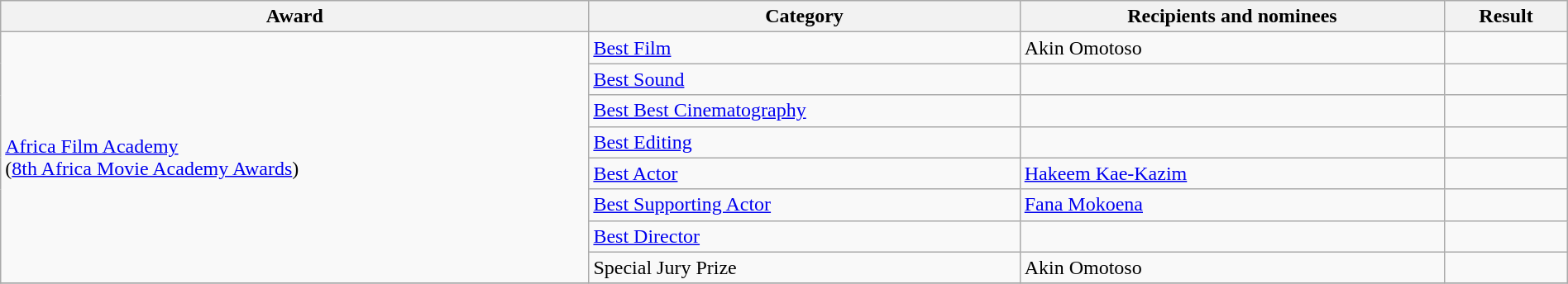<table class="wikitable sortable" style="width:100%">
<tr>
<th>Award</th>
<th>Category</th>
<th>Recipients and nominees</th>
<th>Result</th>
</tr>
<tr>
<td rowspan=8><a href='#'>Africa Film Academy</a> <br> (<a href='#'>8th Africa Movie Academy Awards</a>)</td>
<td><a href='#'>Best Film</a></td>
<td>Akin Omotoso</td>
<td></td>
</tr>
<tr>
<td><a href='#'>Best Sound</a></td>
<td></td>
<td></td>
</tr>
<tr>
<td><a href='#'>Best Best Cinematography</a></td>
<td></td>
<td></td>
</tr>
<tr>
<td><a href='#'>Best Editing</a></td>
<td></td>
<td></td>
</tr>
<tr>
<td><a href='#'>Best Actor</a></td>
<td><a href='#'>Hakeem Kae-Kazim</a></td>
<td></td>
</tr>
<tr>
<td><a href='#'>Best Supporting Actor</a></td>
<td><a href='#'>Fana Mokoena</a></td>
<td></td>
</tr>
<tr>
<td><a href='#'>Best Director</a></td>
<td></td>
<td></td>
</tr>
<tr>
<td>Special Jury Prize</td>
<td>Akin Omotoso</td>
<td></td>
</tr>
<tr>
</tr>
</table>
